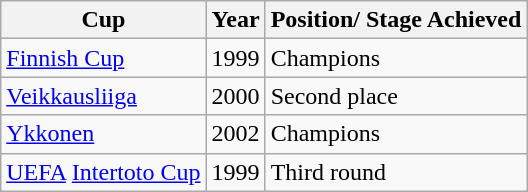<table class="wikitable">
<tr>
<th>Cup</th>
<th>Year</th>
<th>Position/ Stage Achieved</th>
</tr>
<tr>
<td><a href='#'>Finnish Cup</a></td>
<td>1999</td>
<td>Champions</td>
</tr>
<tr>
<td><a href='#'>Veikkausliiga</a></td>
<td>2000</td>
<td>Second place</td>
</tr>
<tr>
<td><a href='#'>Ykkonen</a></td>
<td>2002</td>
<td>Champions</td>
</tr>
<tr>
<td><a href='#'>UEFA</a> <a href='#'>Intertoto Cup</a></td>
<td>1999</td>
<td>Third round</td>
</tr>
</table>
